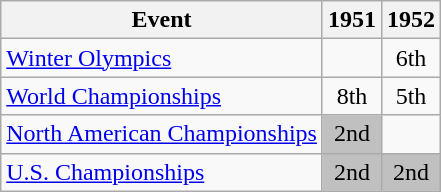<table class="wikitable">
<tr>
<th>Event</th>
<th>1951</th>
<th>1952</th>
</tr>
<tr>
<td><a href='#'>Winter Olympics</a></td>
<td></td>
<td align="center">6th</td>
</tr>
<tr>
<td><a href='#'>World Championships</a></td>
<td align="center">8th</td>
<td align="center">5th</td>
</tr>
<tr>
<td><a href='#'>North American Championships</a></td>
<td align="center" bgcolor="silver">2nd</td>
<td></td>
</tr>
<tr>
<td><a href='#'>U.S. Championships</a></td>
<td align="center" bgcolor="silver">2nd</td>
<td align="center" bgcolor="silver">2nd</td>
</tr>
</table>
